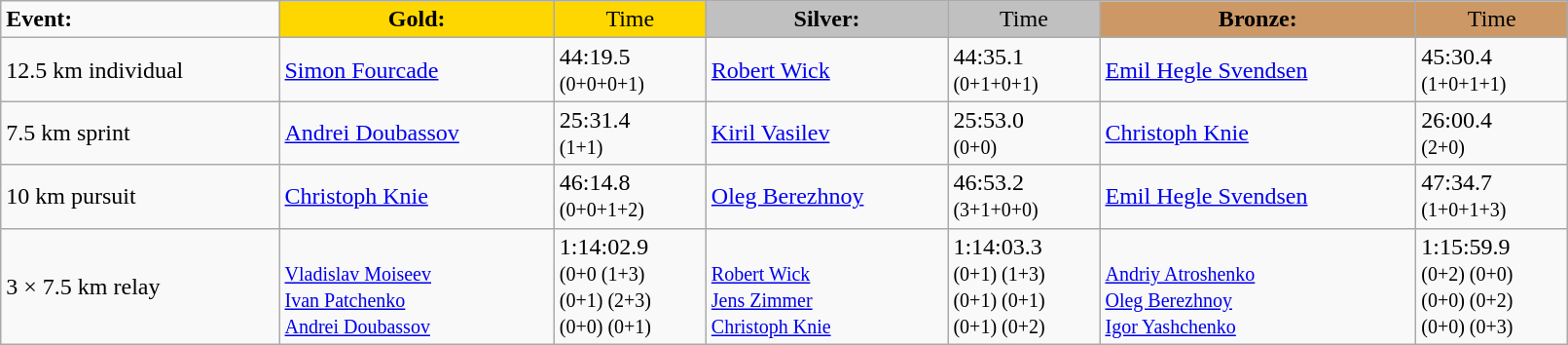<table class="wikitable" width=85%>
<tr>
<td><strong>Event:</strong></td>
<td style="text-align:center;background-color:gold;"><strong>Gold:</strong></td>
<td style="text-align:center;background-color:gold;">Time</td>
<td style="text-align:center;background-color:silver;"><strong>Silver:</strong></td>
<td style="text-align:center;background-color:silver;">Time</td>
<td style="text-align:center;background-color:#CC9966;"><strong>Bronze:</strong></td>
<td style="text-align:center;background-color:#CC9966;">Time</td>
</tr>
<tr>
<td>12.5 km individual<br><em></em></td>
<td><a href='#'>Simon Fourcade</a><br><small></small></td>
<td>44:19.5<br><small>(0+0+0+1)</small></td>
<td><a href='#'>Robert Wick</a><br><small></small></td>
<td>44:35.1<br><small>(0+1+0+1)</small></td>
<td><a href='#'>Emil Hegle Svendsen</a><br><small></small></td>
<td>45:30.4<br><small>(1+0+1+1)</small></td>
</tr>
<tr>
<td>7.5 km sprint<br><em></em></td>
<td><a href='#'>Andrei Doubassov</a><br><small></small></td>
<td>25:31.4<br><small>(1+1)</small></td>
<td><a href='#'>Kiril Vasilev</a><br><small></small></td>
<td>25:53.0<br><small>(0+0)</small></td>
<td><a href='#'>Christoph Knie</a><br><small></small></td>
<td>26:00.4<br><small>(2+0)</small></td>
</tr>
<tr>
<td>10 km pursuit<br><em></em></td>
<td><a href='#'>Christoph Knie</a><br><small></small></td>
<td>46:14.8<br><small>(0+0+1+2)</small></td>
<td><a href='#'>Oleg Berezhnoy</a><br><small></small></td>
<td>46:53.2<br><small>(3+1+0+0)</small></td>
<td><a href='#'>Emil Hegle Svendsen</a><br><small></small></td>
<td>47:34.7<br><small>(1+0+1+3)</small></td>
</tr>
<tr>
<td>3 × 7.5 km relay<br><em></em></td>
<td>  <br><small><a href='#'>Vladislav Moiseev</a><br><a href='#'>Ivan Patchenko</a><br><a href='#'>Andrei Doubassov</a> </small></td>
<td>1:14:02.9<br><small>(0+0 (1+3)<br>(0+1) (2+3)<br>(0+0) (0+1)</small></td>
<td> <br><small><a href='#'>Robert Wick</a><br><a href='#'>Jens Zimmer</a><br><a href='#'>Christoph Knie</a></small></td>
<td>1:14:03.3<br><small>(0+1) (1+3)<br>(0+1) (0+1)<br>(0+1) (0+2)</small></td>
<td> <br><small><a href='#'>Andriy Atroshenko</a><br><a href='#'>Oleg Berezhnoy</a><br><a href='#'>Igor Yashchenko</a></small></td>
<td>1:15:59.9<br><small>(0+2) (0+0)<br>(0+0) (0+2)<br>(0+0) (0+3)</small></td>
</tr>
</table>
